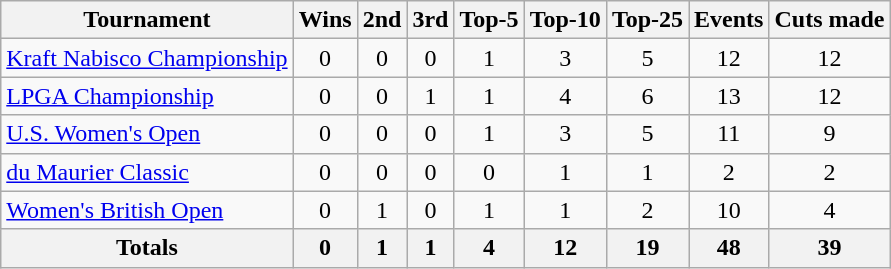<table class=wikitable style=text-align:center>
<tr>
<th>Tournament</th>
<th>Wins</th>
<th>2nd</th>
<th>3rd</th>
<th>Top-5</th>
<th>Top-10</th>
<th>Top-25</th>
<th>Events</th>
<th>Cuts made</th>
</tr>
<tr>
<td align=left><a href='#'>Kraft Nabisco Championship</a></td>
<td>0</td>
<td>0</td>
<td>0</td>
<td>1</td>
<td>3</td>
<td>5</td>
<td>12</td>
<td>12</td>
</tr>
<tr>
<td align=left><a href='#'>LPGA Championship</a></td>
<td>0</td>
<td>0</td>
<td>1</td>
<td>1</td>
<td>4</td>
<td>6</td>
<td>13</td>
<td>12</td>
</tr>
<tr>
<td align=left><a href='#'>U.S. Women's Open</a></td>
<td>0</td>
<td>0</td>
<td>0</td>
<td>1</td>
<td>3</td>
<td>5</td>
<td>11</td>
<td>9</td>
</tr>
<tr>
<td align=left><a href='#'>du Maurier Classic</a></td>
<td>0</td>
<td>0</td>
<td>0</td>
<td>0</td>
<td>1</td>
<td>1</td>
<td>2</td>
<td>2</td>
</tr>
<tr>
<td align=left><a href='#'>Women's British Open</a></td>
<td>0</td>
<td>1</td>
<td>0</td>
<td>1</td>
<td>1</td>
<td>2</td>
<td>10</td>
<td>4</td>
</tr>
<tr>
<th>Totals</th>
<th>0</th>
<th>1</th>
<th>1</th>
<th>4</th>
<th>12</th>
<th>19</th>
<th>48</th>
<th>39</th>
</tr>
</table>
